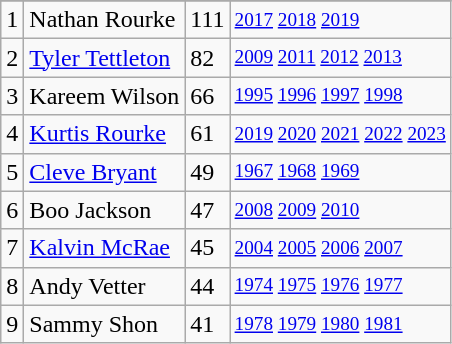<table class="wikitable">
<tr>
</tr>
<tr>
<td>1</td>
<td>Nathan Rourke</td>
<td><abbr>111</abbr></td>
<td style="font-size:80%;"><a href='#'>2017</a> <a href='#'>2018</a> <a href='#'>2019</a></td>
</tr>
<tr>
<td>2</td>
<td><a href='#'>Tyler Tettleton</a></td>
<td><abbr>82</abbr></td>
<td style="font-size:80%;"><a href='#'>2009</a> <a href='#'>2011</a> <a href='#'>2012</a> <a href='#'>2013</a></td>
</tr>
<tr>
<td>3</td>
<td>Kareem Wilson</td>
<td><abbr>66</abbr></td>
<td style="font-size:80%;"><a href='#'>1995</a> <a href='#'>1996</a> <a href='#'>1997</a> <a href='#'>1998</a></td>
</tr>
<tr>
<td>4</td>
<td><a href='#'>Kurtis Rourke</a></td>
<td><abbr>61</abbr></td>
<td style="font-size:80%;"><a href='#'>2019</a> <a href='#'>2020</a> <a href='#'>2021</a> <a href='#'>2022</a> <a href='#'>2023</a></td>
</tr>
<tr>
<td>5</td>
<td><a href='#'>Cleve Bryant</a></td>
<td><abbr>49</abbr></td>
<td style="font-size:80%;"><a href='#'>1967</a> <a href='#'>1968</a> <a href='#'>1969</a></td>
</tr>
<tr>
<td>6</td>
<td>Boo Jackson</td>
<td><abbr>47</abbr></td>
<td style="font-size:80%;"><a href='#'>2008</a> <a href='#'>2009</a> <a href='#'>2010</a></td>
</tr>
<tr>
<td>7</td>
<td><a href='#'>Kalvin McRae</a></td>
<td><abbr>45</abbr></td>
<td style="font-size:80%;"><a href='#'>2004</a> <a href='#'>2005</a> <a href='#'>2006</a> <a href='#'>2007</a></td>
</tr>
<tr>
<td>8</td>
<td>Andy Vetter</td>
<td><abbr>44</abbr></td>
<td style="font-size:80%;"><a href='#'>1974</a> <a href='#'>1975</a> <a href='#'>1976</a> <a href='#'>1977</a></td>
</tr>
<tr>
<td>9</td>
<td>Sammy Shon</td>
<td><abbr>41</abbr></td>
<td style="font-size:80%;"><a href='#'>1978</a> <a href='#'>1979</a> <a href='#'>1980</a> <a href='#'>1981</a></td>
</tr>
</table>
